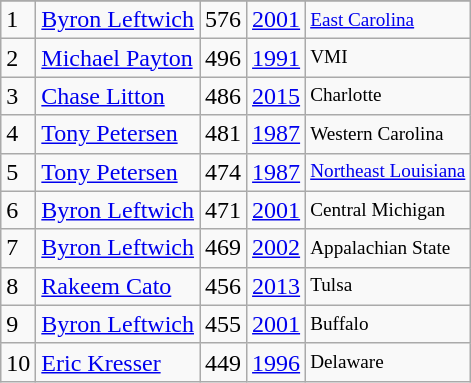<table class="wikitable">
<tr>
</tr>
<tr>
<td>1</td>
<td><a href='#'>Byron Leftwich</a></td>
<td>576</td>
<td><a href='#'>2001</a></td>
<td style="font-size:80%;"><a href='#'>East Carolina</a></td>
</tr>
<tr>
<td>2</td>
<td><a href='#'>Michael Payton</a></td>
<td>496</td>
<td><a href='#'>1991</a></td>
<td style="font-size:80%;">VMI</td>
</tr>
<tr>
<td>3</td>
<td><a href='#'>Chase Litton</a></td>
<td>486</td>
<td><a href='#'>2015</a></td>
<td style="font-size:80%;">Charlotte</td>
</tr>
<tr>
<td>4</td>
<td><a href='#'>Tony Petersen</a></td>
<td>481</td>
<td><a href='#'>1987</a></td>
<td style="font-size:80%;">Western Carolina</td>
</tr>
<tr>
<td>5</td>
<td><a href='#'>Tony Petersen</a></td>
<td>474</td>
<td><a href='#'>1987</a></td>
<td style="font-size:80%;"><a href='#'>Northeast Louisiana</a></td>
</tr>
<tr>
<td>6</td>
<td><a href='#'>Byron Leftwich</a></td>
<td>471</td>
<td><a href='#'>2001</a></td>
<td style="font-size:80%;">Central Michigan</td>
</tr>
<tr>
<td>7</td>
<td><a href='#'>Byron Leftwich</a></td>
<td>469</td>
<td><a href='#'>2002</a></td>
<td style="font-size:80%;">Appalachian State</td>
</tr>
<tr>
<td>8</td>
<td><a href='#'>Rakeem Cato</a></td>
<td>456</td>
<td><a href='#'>2013</a></td>
<td style="font-size:80%;">Tulsa</td>
</tr>
<tr>
<td>9</td>
<td><a href='#'>Byron Leftwich</a></td>
<td>455</td>
<td><a href='#'>2001</a></td>
<td style="font-size:80%;">Buffalo</td>
</tr>
<tr>
<td>10</td>
<td><a href='#'>Eric Kresser</a></td>
<td>449</td>
<td><a href='#'>1996</a></td>
<td style="font-size:80%;">Delaware</td>
</tr>
</table>
